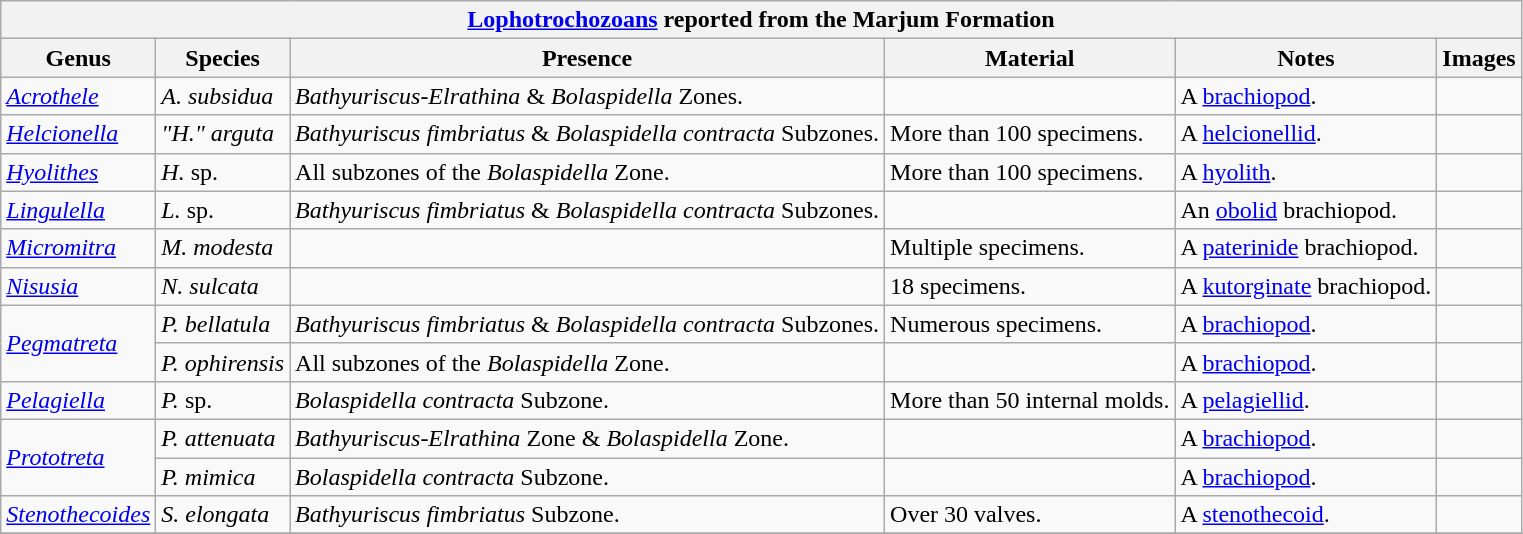<table class="wikitable" align="center">
<tr>
<th colspan="6" align="center"><strong><a href='#'>Lophotrochozoans</a> reported from the Marjum Formation</strong></th>
</tr>
<tr>
<th>Genus</th>
<th>Species</th>
<th>Presence</th>
<th><strong>Material</strong></th>
<th>Notes</th>
<th>Images</th>
</tr>
<tr>
<td><em><a href='#'>Acrothele</a></em></td>
<td><em>A. subsidua</em></td>
<td><em>Bathyuriscus</em>-<em>Elrathina</em> & <em>Bolaspidella</em> Zones.</td>
<td></td>
<td>A <a href='#'>brachiopod</a>.</td>
<td></td>
</tr>
<tr>
<td><em><a href='#'>Helcionella</a></em></td>
<td><em>"H." arguta</em></td>
<td><em>Bathyuriscus fimbriatus</em> & <em>Bolaspidella contracta</em> Subzones.</td>
<td>More than 100 specimens.</td>
<td>A <a href='#'>helcionellid</a>.</td>
<td></td>
</tr>
<tr>
<td><em><a href='#'>Hyolithes</a></em></td>
<td><em>H.</em> sp.</td>
<td>All subzones of the <em>Bolaspidella</em> Zone.</td>
<td>More than 100 specimens.</td>
<td>A <a href='#'>hyolith</a>.</td>
<td></td>
</tr>
<tr>
<td><em><a href='#'>Lingulella</a></em></td>
<td><em>L.</em> sp.</td>
<td><em>Bathyuriscus fimbriatus</em> & <em>Bolaspidella contracta</em> Subzones.</td>
<td></td>
<td>An <a href='#'>obolid</a> brachiopod.</td>
<td></td>
</tr>
<tr>
<td><em><a href='#'>Micromitra</a></em></td>
<td><em>M. modesta</em></td>
<td></td>
<td>Multiple specimens.</td>
<td>A <a href='#'>paterinide</a> brachiopod.</td>
<td></td>
</tr>
<tr>
<td><em><a href='#'>Nisusia</a></em></td>
<td><em>N. sulcata</em></td>
<td></td>
<td>18 specimens.</td>
<td>A <a href='#'>kutorginate</a> brachiopod.</td>
<td></td>
</tr>
<tr>
<td rowspan="2"><em><a href='#'>Pegmatreta</a></em></td>
<td><em>P. bellatula</em></td>
<td><em>Bathyuriscus fimbriatus</em> & <em>Bolaspidella contracta</em> Subzones.</td>
<td>Numerous specimens.</td>
<td>A <a href='#'>brachiopod</a>.</td>
<td></td>
</tr>
<tr>
<td><em>P. ophirensis</em></td>
<td>All subzones of the <em>Bolaspidella</em> Zone.</td>
<td></td>
<td>A <a href='#'>brachiopod</a>.</td>
<td></td>
</tr>
<tr>
<td><em><a href='#'>Pelagiella</a></em></td>
<td><em>P.</em> sp.</td>
<td><em>Bolaspidella contracta</em> Subzone.</td>
<td>More than 50 internal molds.</td>
<td>A <a href='#'>pelagiellid</a>.</td>
<td></td>
</tr>
<tr>
<td rowspan="2"><em><a href='#'>Prototreta</a></em></td>
<td><em>P. attenuata</em></td>
<td><em>Bathyuriscus</em>-<em>Elrathina</em> Zone & <em>Bolaspidella</em> Zone.</td>
<td></td>
<td>A <a href='#'>brachiopod</a>.</td>
<td></td>
</tr>
<tr>
<td><em>P. mimica</em></td>
<td><em>Bolaspidella contracta</em> Subzone.</td>
<td></td>
<td>A <a href='#'>brachiopod</a>.</td>
<td></td>
</tr>
<tr>
<td><em><a href='#'>Stenothecoides</a></em></td>
<td><em>S. elongata</em></td>
<td><em>Bathyuriscus fimbriatus</em> Subzone.</td>
<td>Over 30 valves.</td>
<td>A <a href='#'>stenothecoid</a>.</td>
<td></td>
</tr>
<tr>
</tr>
</table>
